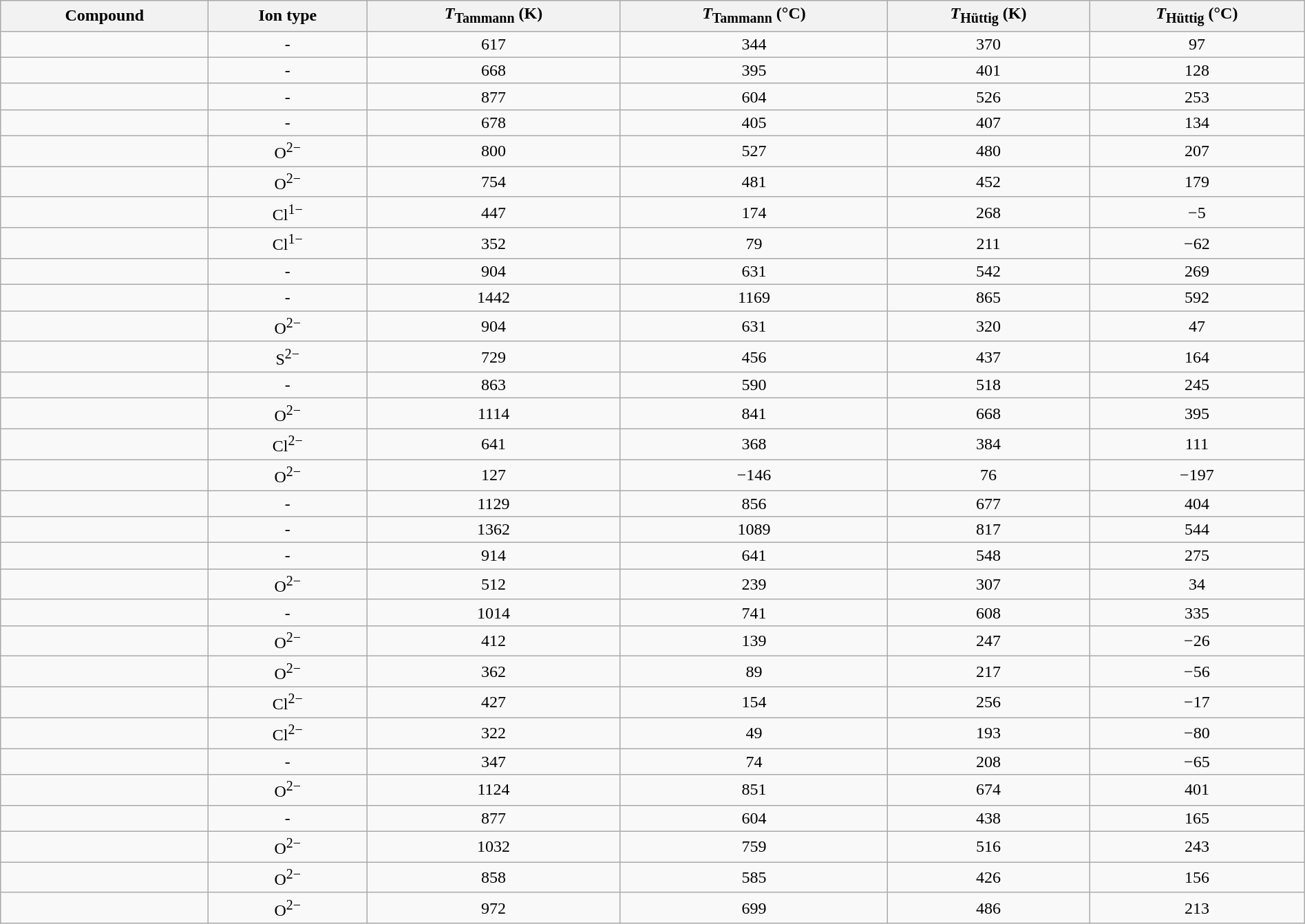<table class="wikitable sortable" style="text-align: center; width: 100%">
<tr>
<th>Compound</th>
<th>Ion type</th>
<th><em>T</em><sub>Tammann</sub> (K)</th>
<th><em>T</em><sub>Tammann</sub> (°C)</th>
<th><em>T</em><sub>Hüttig</sub> (K)</th>
<th><em>T</em><sub>Hüttig</sub> (°C)</th>
</tr>
<tr>
<td></td>
<td>-</td>
<td>617</td>
<td>344</td>
<td>370</td>
<td>97</td>
</tr>
<tr>
<td></td>
<td>-</td>
<td>668</td>
<td>395</td>
<td>401</td>
<td>128</td>
</tr>
<tr>
<td></td>
<td>-</td>
<td>877</td>
<td>604</td>
<td>526</td>
<td>253</td>
</tr>
<tr>
<td></td>
<td>-</td>
<td>678</td>
<td>405</td>
<td>407</td>
<td>134</td>
</tr>
<tr>
<td></td>
<td>O<sup>2−</sup></td>
<td>800</td>
<td>527</td>
<td>480</td>
<td>207</td>
</tr>
<tr>
<td></td>
<td>O<sup>2−</sup></td>
<td>754</td>
<td>481</td>
<td>452</td>
<td>179</td>
</tr>
<tr>
<td></td>
<td>Cl<sup>1−</sup></td>
<td>447</td>
<td>174</td>
<td>268</td>
<td>−5</td>
</tr>
<tr>
<td></td>
<td>Cl<sup>1−</sup></td>
<td>352</td>
<td>79</td>
<td>211</td>
<td>−62</td>
</tr>
<tr>
<td></td>
<td>-</td>
<td>904</td>
<td>631</td>
<td>542</td>
<td>269</td>
</tr>
<tr>
<td></td>
<td>-</td>
<td>1442</td>
<td>1169</td>
<td>865</td>
<td>592</td>
</tr>
<tr>
<td></td>
<td>O<sup>2−</sup></td>
<td>904</td>
<td>631</td>
<td>320</td>
<td>47</td>
</tr>
<tr>
<td></td>
<td>S<sup>2−</sup></td>
<td>729</td>
<td>456</td>
<td>437</td>
<td>164</td>
</tr>
<tr>
<td></td>
<td>-</td>
<td>863</td>
<td>590</td>
<td>518</td>
<td>245</td>
</tr>
<tr>
<td></td>
<td>O<sup>2−</sup></td>
<td>1114</td>
<td>841</td>
<td>668</td>
<td>395</td>
</tr>
<tr>
<td></td>
<td>Cl<sup>2−</sup></td>
<td>641</td>
<td>368</td>
<td>384</td>
<td>111</td>
</tr>
<tr>
<td></td>
<td>O<sup>2−</sup></td>
<td>127</td>
<td>−146</td>
<td>76</td>
<td>−197</td>
</tr>
<tr>
<td></td>
<td>-</td>
<td>1129</td>
<td>856</td>
<td>677</td>
<td>404</td>
</tr>
<tr>
<td></td>
<td>-</td>
<td>1362</td>
<td>1089</td>
<td>817</td>
<td>544</td>
</tr>
<tr>
<td></td>
<td>-</td>
<td>914</td>
<td>641</td>
<td>548</td>
<td>275</td>
</tr>
<tr>
<td></td>
<td>O<sup>2−</sup></td>
<td>512</td>
<td>239</td>
<td>307</td>
<td>34</td>
</tr>
<tr>
<td></td>
<td>-</td>
<td>1014</td>
<td>741</td>
<td>608</td>
<td>335</td>
</tr>
<tr>
<td></td>
<td>O<sup>2−</sup></td>
<td>412</td>
<td>139</td>
<td>247</td>
<td>−26</td>
</tr>
<tr>
<td></td>
<td>O<sup>2−</sup></td>
<td>362</td>
<td>89</td>
<td>217</td>
<td>−56</td>
</tr>
<tr>
<td></td>
<td>Cl<sup>2−</sup></td>
<td>427</td>
<td>154</td>
<td>256</td>
<td>−17</td>
</tr>
<tr>
<td></td>
<td>Cl<sup>2−</sup></td>
<td>322</td>
<td>49</td>
<td>193</td>
<td>−80</td>
</tr>
<tr>
<td></td>
<td>-</td>
<td>347</td>
<td>74</td>
<td>208</td>
<td>−65</td>
</tr>
<tr>
<td></td>
<td>O<sup>2−</sup></td>
<td>1124</td>
<td>851</td>
<td>674</td>
<td>401</td>
</tr>
<tr>
<td></td>
<td>-</td>
<td>877</td>
<td>604</td>
<td>438</td>
<td>165</td>
</tr>
<tr>
<td></td>
<td>O<sup>2−</sup></td>
<td>1032</td>
<td>759</td>
<td>516</td>
<td>243</td>
</tr>
<tr>
<td></td>
<td>O<sup>2−</sup></td>
<td>858</td>
<td>585</td>
<td>426</td>
<td>156</td>
</tr>
<tr>
<td></td>
<td>O<sup>2−</sup></td>
<td>972</td>
<td>699</td>
<td>486</td>
<td>213</td>
</tr>
</table>
